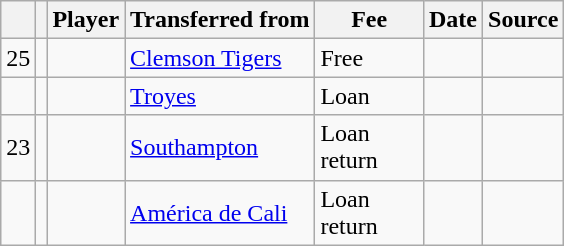<table class="wikitable plainrowheaders sortable">
<tr>
<th></th>
<th></th>
<th scope=col>Player</th>
<th>Transferred from</th>
<th !scope=col; style="width: 65px;">Fee</th>
<th scope=col>Date</th>
<th scope=col>Source</th>
</tr>
<tr>
<td align=center>25</td>
<td align=center></td>
<td></td>
<td> <a href='#'>Clemson Tigers</a></td>
<td>Free</td>
<td></td>
<td></td>
</tr>
<tr>
<td align=center></td>
<td align=center></td>
<td></td>
<td> <a href='#'>Troyes</a></td>
<td>Loan</td>
<td></td>
<td></td>
</tr>
<tr>
<td align=center>23</td>
<td align=center></td>
<td></td>
<td> <a href='#'>Southampton</a></td>
<td>Loan return</td>
<td></td>
<td></td>
</tr>
<tr>
<td align=center></td>
<td align=center></td>
<td></td>
<td> <a href='#'>América de Cali</a></td>
<td>Loan return</td>
<td></td>
<td></td>
</tr>
</table>
